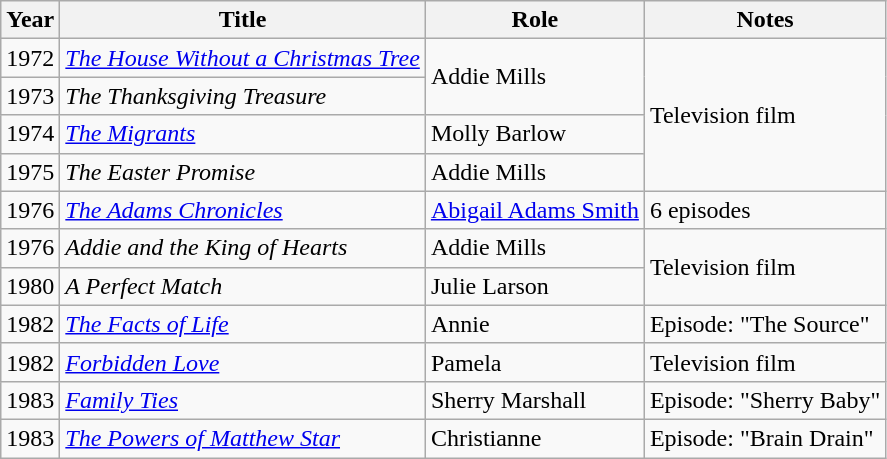<table class="wikitable sortable">
<tr>
<th>Year</th>
<th>Title</th>
<th>Role</th>
<th>Notes</th>
</tr>
<tr>
<td>1972</td>
<td><em><a href='#'>The House Without a Christmas Tree</a></em></td>
<td rowspan="2">Addie Mills</td>
<td rowspan="4">Television film</td>
</tr>
<tr>
<td>1973</td>
<td><em>The Thanksgiving Treasure</em></td>
</tr>
<tr>
<td>1974</td>
<td><em><a href='#'>The Migrants</a></em></td>
<td>Molly Barlow</td>
</tr>
<tr>
<td>1975</td>
<td><em>The Easter Promise</em></td>
<td>Addie Mills</td>
</tr>
<tr>
<td>1976</td>
<td><em><a href='#'>The Adams Chronicles</a></em></td>
<td><a href='#'>Abigail Adams Smith</a></td>
<td>6 episodes</td>
</tr>
<tr>
<td>1976</td>
<td><em>Addie and the King of Hearts</em></td>
<td>Addie Mills</td>
<td rowspan="2">Television film</td>
</tr>
<tr>
<td>1980</td>
<td><em>A Perfect Match</em></td>
<td>Julie Larson</td>
</tr>
<tr>
<td>1982</td>
<td><a href='#'><em>The Facts of Life</em></a></td>
<td>Annie</td>
<td>Episode: "The Source"</td>
</tr>
<tr>
<td>1982</td>
<td><a href='#'><em>Forbidden Love</em></a></td>
<td>Pamela</td>
<td>Television film</td>
</tr>
<tr>
<td>1983</td>
<td><em><a href='#'>Family Ties</a></em></td>
<td>Sherry Marshall</td>
<td>Episode: "Sherry Baby"</td>
</tr>
<tr>
<td>1983</td>
<td><em><a href='#'>The Powers of Matthew Star</a></em></td>
<td>Christianne</td>
<td>Episode: "Brain Drain"</td>
</tr>
</table>
